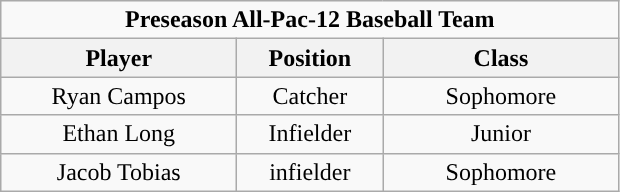<table class="wikitable" style="text-align:center">
<tr>
<td colspan="3" style=><strong>Preseason All-Pac-12 Baseball Team</strong></td>
</tr>
<tr>
<th style="width:150px; ">Player</th>
<th style="width:90px; ">Position</th>
<th style="width:150px; ">Class</th>
</tr>
<tr>
<td>Ryan Campos</td>
<td>Catcher</td>
<td>Sophomore</td>
</tr>
<tr>
<td>Ethan Long</td>
<td>Infielder</td>
<td>Junior</td>
</tr>
<tr>
<td>Jacob Tobias</td>
<td>infielder</td>
<td>Sophomore</td>
</tr>
</table>
